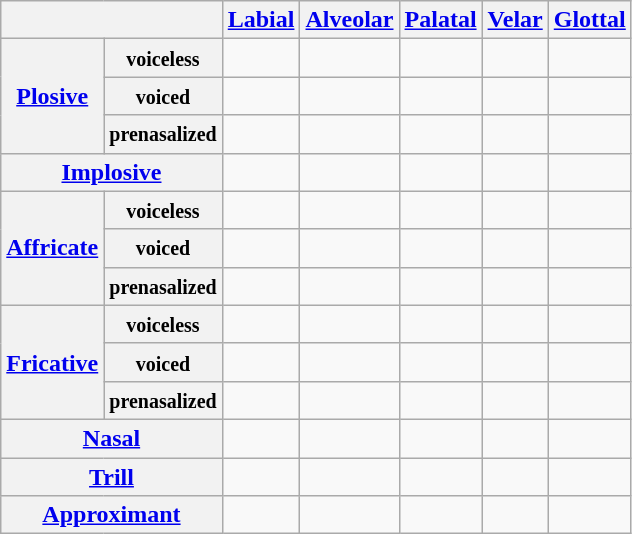<table class="wikitable" style="text-align:center">
<tr>
<th colspan=2></th>
<th><a href='#'>Labial</a></th>
<th><a href='#'>Alveolar</a></th>
<th><a href='#'>Palatal</a></th>
<th><a href='#'>Velar</a></th>
<th><a href='#'>Glottal</a></th>
</tr>
<tr>
<th rowspan=3><a href='#'>Plosive</a></th>
<th><small>voiceless</small></th>
<td></td>
<td></td>
<td></td>
<td></td>
<td></td>
</tr>
<tr>
<th><small>voiced</small></th>
<td></td>
<td></td>
<td></td>
<td></td>
<td></td>
</tr>
<tr>
<th><small>prenasalized</small></th>
<td></td>
<td></td>
<td></td>
<td></td>
<td></td>
</tr>
<tr>
<th colspan=2><a href='#'>Implosive</a></th>
<td></td>
<td></td>
<td></td>
<td></td>
<td></td>
</tr>
<tr>
<th rowspan=3><a href='#'>Affricate</a></th>
<th><small>voiceless</small></th>
<td></td>
<td></td>
<td></td>
<td></td>
<td></td>
</tr>
<tr>
<th><small>voiced</small></th>
<td></td>
<td></td>
<td></td>
<td></td>
<td></td>
</tr>
<tr>
<th><small>prenasalized</small></th>
<td></td>
<td></td>
<td></td>
<td></td>
<td></td>
</tr>
<tr>
<th rowspan=3><a href='#'>Fricative</a></th>
<th><small>voiceless</small></th>
<td></td>
<td></td>
<td></td>
<td></td>
<td></td>
</tr>
<tr>
<th><small>voiced</small></th>
<td></td>
<td></td>
<td></td>
<td></td>
<td></td>
</tr>
<tr>
<th><small>prenasalized</small></th>
<td></td>
<td></td>
<td></td>
<td></td>
<td></td>
</tr>
<tr>
<th colspan=2><a href='#'>Nasal</a></th>
<td></td>
<td></td>
<td></td>
<td></td>
<td></td>
</tr>
<tr>
<th colspan=2><a href='#'>Trill</a></th>
<td></td>
<td></td>
<td></td>
<td></td>
<td></td>
</tr>
<tr>
<th colspan=2><a href='#'>Approximant</a></th>
<td></td>
<td></td>
<td></td>
<td></td>
<td></td>
</tr>
</table>
